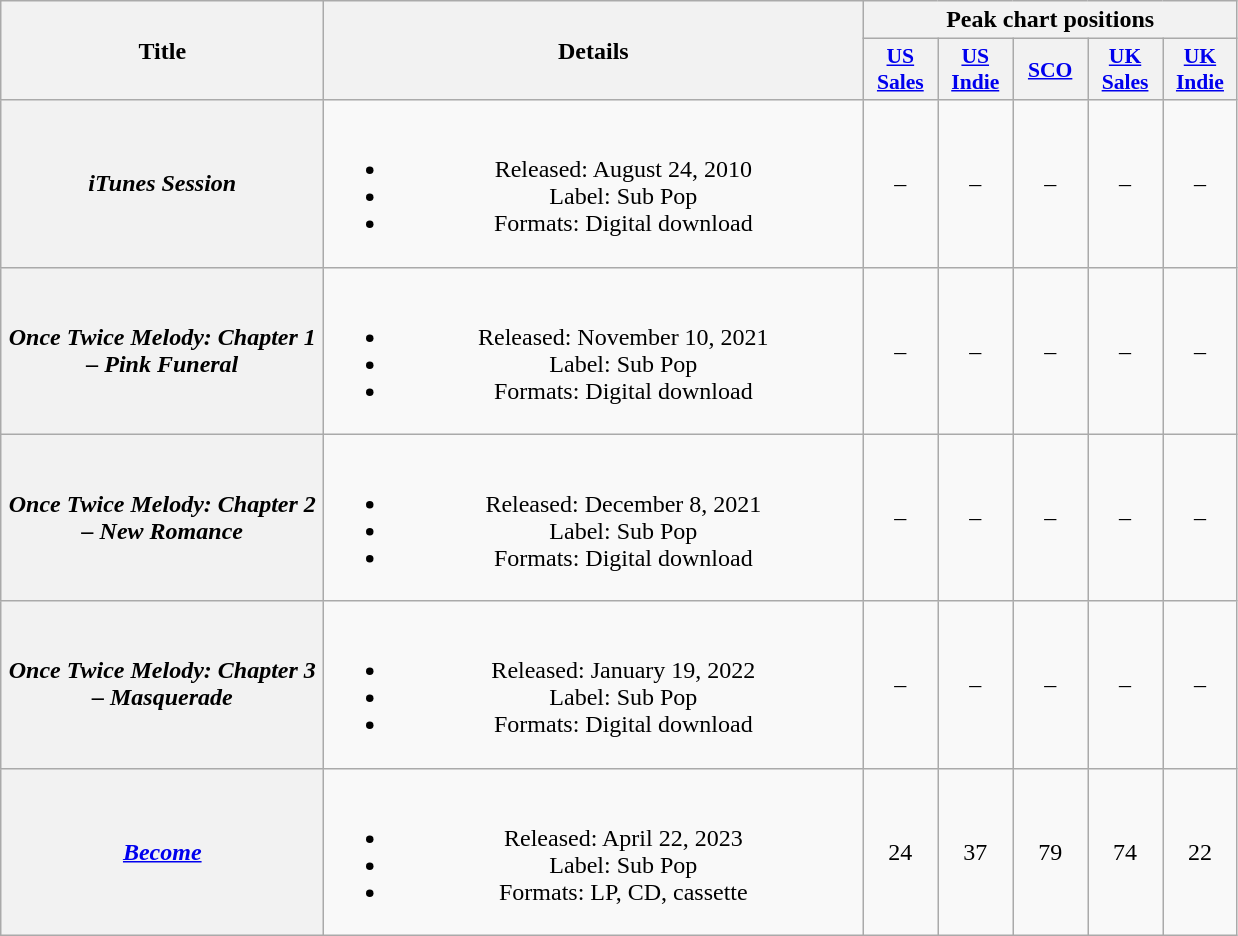<table class="wikitable plainrowheaders" style="text-align:center;">
<tr>
<th scope="col" rowspan="2" style="width:13em;">Title</th>
<th scope="col" rowspan="2" style="width:22em;">Details</th>
<th scope="col" colspan="5">Peak chart positions</th>
</tr>
<tr>
<th scope="col" style="width:3em;font-size:90%;"><a href='#'>US<br>Sales</a><br></th>
<th scope="col" style="width:3em;font-size:90%;"><a href='#'>US<br>Indie</a><br></th>
<th scope="col" style="width:3em;font-size:90%;"><a href='#'>SCO</a><br></th>
<th scope="col" style="width:3em;font-size:90%;"><a href='#'>UK<br>Sales</a><br></th>
<th scope="col" style="width:3em;font-size:90%;"><a href='#'>UK<br>Indie</a><br></th>
</tr>
<tr>
<th scope="row"><em>iTunes Session</em></th>
<td><br><ul><li>Released: August 24, 2010</li><li>Label: Sub Pop</li><li>Formats: Digital download</li></ul></td>
<td>–</td>
<td>–</td>
<td>–</td>
<td>–</td>
<td>–</td>
</tr>
<tr>
<th scope="row"><em>Once Twice Melody: Chapter 1 – Pink Funeral</em></th>
<td><br><ul><li>Released: November 10, 2021</li><li>Label: Sub Pop</li><li>Formats: Digital download</li></ul></td>
<td>–</td>
<td>–</td>
<td>–</td>
<td>–</td>
<td>–</td>
</tr>
<tr>
<th scope="row"><em>Once Twice Melody: Chapter 2 – New Romance</em></th>
<td><br><ul><li>Released: December 8, 2021</li><li>Label: Sub Pop</li><li>Formats: Digital download</li></ul></td>
<td>–</td>
<td>–</td>
<td>–</td>
<td>–</td>
<td>–</td>
</tr>
<tr>
<th scope="row"><em>Once Twice Melody: Chapter 3 – Masquerade</em></th>
<td><br><ul><li>Released: January 19, 2022</li><li>Label: Sub Pop</li><li>Formats: Digital download</li></ul></td>
<td>–</td>
<td>–</td>
<td>–</td>
<td>–</td>
<td>–</td>
</tr>
<tr>
<th scope="row"><em><a href='#'>Become</a></em></th>
<td><br><ul><li>Released: April 22, 2023</li><li>Label: Sub Pop</li><li>Formats: LP, CD, cassette</li></ul></td>
<td>24</td>
<td>37</td>
<td>79</td>
<td>74</td>
<td>22</td>
</tr>
</table>
